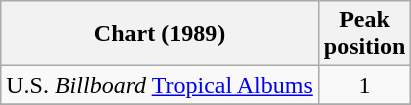<table class="wikitable">
<tr>
<th>Chart (1989)</th>
<th>Peak<br>position</th>
</tr>
<tr>
<td>U.S. <em>Billboard</em> <a href='#'>Tropical Albums</a></td>
<td align="center">1</td>
</tr>
<tr>
</tr>
</table>
